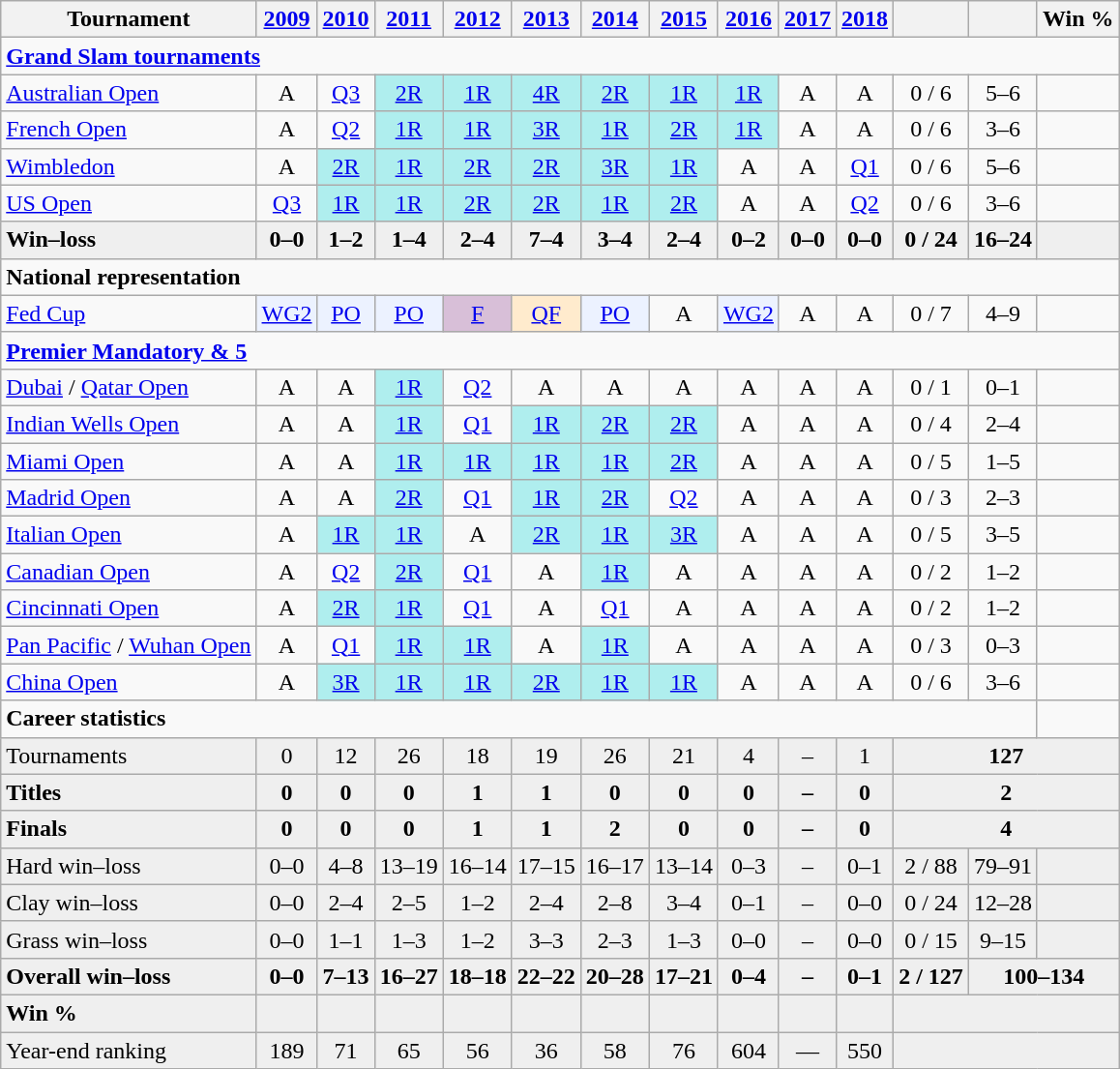<table class="wikitable" style="text-align:center">
<tr>
<th>Tournament</th>
<th><a href='#'>2009</a></th>
<th><a href='#'>2010</a></th>
<th><a href='#'>2011</a></th>
<th><a href='#'>2012</a></th>
<th><a href='#'>2013</a></th>
<th><a href='#'>2014</a></th>
<th><a href='#'>2015</a></th>
<th><a href='#'>2016</a></th>
<th><a href='#'>2017</a></th>
<th><a href='#'>2018</a></th>
<th></th>
<th></th>
<th>Win %</th>
</tr>
<tr>
<td colspan="14" style="text-align:left;"><strong><a href='#'>Grand Slam tournaments</a></strong></td>
</tr>
<tr>
<td align="left"><a href='#'>Australian Open</a></td>
<td>A</td>
<td><a href='#'>Q3</a></td>
<td bgcolor="afeeee"><a href='#'>2R</a></td>
<td bgcolor="afeeee"><a href='#'>1R</a></td>
<td bgcolor="afeeee"><a href='#'>4R</a></td>
<td bgcolor="afeeee"><a href='#'>2R</a></td>
<td bgcolor="afeeee"><a href='#'>1R</a></td>
<td bgcolor="afeeee"><a href='#'>1R</a></td>
<td>A</td>
<td>A</td>
<td>0 / 6</td>
<td>5–6</td>
<td></td>
</tr>
<tr>
<td align="left"><a href='#'>French Open</a></td>
<td>A</td>
<td><a href='#'>Q2</a></td>
<td bgcolor="afeeee"><a href='#'>1R</a></td>
<td bgcolor="afeeee"><a href='#'>1R</a></td>
<td bgcolor="afeeee"><a href='#'>3R</a></td>
<td bgcolor="afeeee"><a href='#'>1R</a></td>
<td bgcolor="afeeee"><a href='#'>2R</a></td>
<td bgcolor="afeeee"><a href='#'>1R</a></td>
<td>A</td>
<td>A</td>
<td>0 / 6</td>
<td>3–6</td>
<td></td>
</tr>
<tr>
<td align="left"><a href='#'>Wimbledon</a></td>
<td>A</td>
<td bgcolor="afeeee"><a href='#'>2R</a></td>
<td bgcolor="afeeee"><a href='#'>1R</a></td>
<td bgcolor="afeeee"><a href='#'>2R</a></td>
<td bgcolor="afeeee"><a href='#'>2R</a></td>
<td bgcolor="afeeee"><a href='#'>3R</a></td>
<td bgcolor="afeeee"><a href='#'>1R</a></td>
<td>A</td>
<td>A</td>
<td><a href='#'>Q1</a></td>
<td>0 / 6</td>
<td>5–6</td>
<td></td>
</tr>
<tr>
<td align="left"><a href='#'>US Open</a></td>
<td><a href='#'>Q3</a></td>
<td bgcolor="afeeee"><a href='#'>1R</a></td>
<td bgcolor="afeeee"><a href='#'>1R</a></td>
<td bgcolor="afeeee"><a href='#'>2R</a></td>
<td bgcolor="afeeee"><a href='#'>2R</a></td>
<td bgcolor="afeeee"><a href='#'>1R</a></td>
<td bgcolor="afeeee"><a href='#'>2R</a></td>
<td>A</td>
<td>A</td>
<td><a href='#'>Q2</a></td>
<td>0 / 6</td>
<td>3–6</td>
<td></td>
</tr>
<tr style="font-weight:bold; background:#efefef;">
<td style="text-align:left">Win–loss</td>
<td>0–0</td>
<td>1–2</td>
<td>1–4</td>
<td>2–4</td>
<td>7–4</td>
<td>3–4</td>
<td>2–4</td>
<td>0–2</td>
<td>0–0</td>
<td>0–0</td>
<td>0 / 24</td>
<td>16–24</td>
<td></td>
</tr>
<tr>
<td colspan="14" style="text-align:left;"><strong>National representation</strong></td>
</tr>
<tr>
<td style="text-align:left;"><a href='#'>Fed Cup</a></td>
<td style="background:#ecf2ff;"><a href='#'>WG2</a></td>
<td style="background:#ecf2ff;"><a href='#'>PO</a></td>
<td style="background:#ecf2ff;"><a href='#'>PO</a></td>
<td style="background:thistle;"><a href='#'>F</a></td>
<td style="background:#ffebcd;"><a href='#'>QF</a></td>
<td style="background:#ecf2ff;"><a href='#'>PO</a></td>
<td>A</td>
<td style="background:#ecf2ff;"><a href='#'>WG2</a></td>
<td>A</td>
<td>A</td>
<td>0 / 7</td>
<td>4–9</td>
<td></td>
</tr>
<tr>
<td colspan="14" style="text-align:left"><strong><a href='#'>Premier Mandatory & 5</a></strong></td>
</tr>
<tr>
<td align="left"><a href='#'>Dubai</a> / <a href='#'>Qatar Open</a></td>
<td>A</td>
<td>A</td>
<td style="background:#afeeee;"><a href='#'>1R</a></td>
<td><a href='#'>Q2</a></td>
<td>A</td>
<td>A</td>
<td>A</td>
<td>A</td>
<td>A</td>
<td>A</td>
<td>0 / 1</td>
<td>0–1</td>
<td></td>
</tr>
<tr>
<td align="left"><a href='#'>Indian Wells Open</a></td>
<td>A</td>
<td>A</td>
<td style="background:#afeeee;"><a href='#'>1R</a></td>
<td><a href='#'>Q1</a></td>
<td style="background:#afeeee;"><a href='#'>1R</a></td>
<td style="background:#afeeee;"><a href='#'>2R</a></td>
<td style="background:#afeeee;"><a href='#'>2R</a></td>
<td>A</td>
<td>A</td>
<td>A</td>
<td>0 / 4</td>
<td>2–4</td>
<td></td>
</tr>
<tr>
<td align="left"><a href='#'>Miami Open</a></td>
<td>A</td>
<td>A</td>
<td style="background:#afeeee;"><a href='#'>1R</a></td>
<td style="background:#afeeee;"><a href='#'>1R</a></td>
<td style="background:#afeeee;"><a href='#'>1R</a></td>
<td style="background:#afeeee;"><a href='#'>1R</a></td>
<td style="background:#afeeee;"><a href='#'>2R</a></td>
<td>A</td>
<td>A</td>
<td>A</td>
<td>0 / 5</td>
<td>1–5</td>
<td></td>
</tr>
<tr>
<td align="left"><a href='#'>Madrid Open</a></td>
<td>A</td>
<td>A</td>
<td style="background:#afeeee;"><a href='#'>2R</a></td>
<td><a href='#'>Q1</a></td>
<td style="background:#afeeee;"><a href='#'>1R</a></td>
<td style="background:#afeeee;"><a href='#'>2R</a></td>
<td><a href='#'>Q2</a></td>
<td>A</td>
<td>A</td>
<td>A</td>
<td>0 / 3</td>
<td>2–3</td>
<td></td>
</tr>
<tr>
<td align="left"><a href='#'>Italian Open</a></td>
<td>A</td>
<td style="background:#afeeee;"><a href='#'>1R</a></td>
<td style="background:#afeeee;"><a href='#'>1R</a></td>
<td>A</td>
<td style="background:#afeeee;"><a href='#'>2R</a></td>
<td style="background:#afeeee;"><a href='#'>1R</a></td>
<td style="background:#afeeee;"><a href='#'>3R</a></td>
<td>A</td>
<td>A</td>
<td>A</td>
<td>0 / 5</td>
<td>3–5</td>
<td></td>
</tr>
<tr>
<td align="left"><a href='#'>Canadian Open</a></td>
<td>A</td>
<td><a href='#'>Q2</a></td>
<td style="background:#afeeee;"><a href='#'>2R</a></td>
<td><a href='#'>Q1</a></td>
<td>A</td>
<td style="background:#afeeee;"><a href='#'>1R</a></td>
<td>A</td>
<td>A</td>
<td>A</td>
<td>A</td>
<td>0 / 2</td>
<td>1–2</td>
<td></td>
</tr>
<tr>
<td align="left"><a href='#'>Cincinnati Open</a></td>
<td>A</td>
<td style="background:#afeeee;"><a href='#'>2R</a></td>
<td style="background:#afeeee;"><a href='#'>1R</a></td>
<td><a href='#'>Q1</a></td>
<td>A</td>
<td><a href='#'>Q1</a></td>
<td>A</td>
<td>A</td>
<td>A</td>
<td>A</td>
<td>0 / 2</td>
<td>1–2</td>
<td></td>
</tr>
<tr>
<td align="left"><a href='#'>Pan Pacific</a> / <a href='#'>Wuhan Open</a></td>
<td>A</td>
<td><a href='#'>Q1</a></td>
<td style="background:#afeeee;"><a href='#'>1R</a></td>
<td style="background:#afeeee;"><a href='#'>1R</a></td>
<td>A</td>
<td style="background:#afeeee;"><a href='#'>1R</a></td>
<td>A</td>
<td>A</td>
<td>A</td>
<td>A</td>
<td>0 / 3</td>
<td>0–3</td>
<td></td>
</tr>
<tr>
<td align="left"><a href='#'>China Open</a></td>
<td>A</td>
<td style="background:#afeeee;"><a href='#'>3R</a></td>
<td style="background:#afeeee;"><a href='#'>1R</a></td>
<td style="background:#afeeee;"><a href='#'>1R</a></td>
<td style="background:#afeeee;"><a href='#'>2R</a></td>
<td style="background:#afeeee;"><a href='#'>1R</a></td>
<td style="background:#afeeee;"><a href='#'>1R</a></td>
<td>A</td>
<td>A</td>
<td>A</td>
<td>0 / 6</td>
<td>3–6</td>
<td></td>
</tr>
<tr>
<td colspan="13" style="text-align:left;"><strong>Career statistics</strong></td>
</tr>
<tr style="background:#efefef;">
<td style="text-align:left">Tournaments</td>
<td>0</td>
<td>12</td>
<td>26</td>
<td>18</td>
<td>19</td>
<td>26</td>
<td>21</td>
<td>4</td>
<td>–</td>
<td>1</td>
<td colspan="3"><strong>127</strong></td>
</tr>
<tr style="font-weight:bold; background:#efefef;">
<td style="text-align:left">Titles</td>
<td>0</td>
<td>0</td>
<td>0</td>
<td>1</td>
<td>1</td>
<td>0</td>
<td>0</td>
<td>0</td>
<td>–</td>
<td>0</td>
<td colspan="3">2</td>
</tr>
<tr style="font-weight:bold; background:#efefef;">
<td style="text-align:left">Finals</td>
<td>0</td>
<td>0</td>
<td>0</td>
<td>1</td>
<td>1</td>
<td>2</td>
<td>0</td>
<td>0</td>
<td>–</td>
<td>0</td>
<td colspan="3">4</td>
</tr>
<tr style="background:#efefef;">
<td align="left">Hard win–loss</td>
<td>0–0</td>
<td>4–8</td>
<td>13–19</td>
<td>16–14</td>
<td>17–15</td>
<td>16–17</td>
<td>13–14</td>
<td>0–3</td>
<td>–</td>
<td>0–1</td>
<td>2 / 88</td>
<td>79–91</td>
<td></td>
</tr>
<tr style="background:#efefef;">
<td align="left">Clay win–loss</td>
<td>0–0</td>
<td>2–4</td>
<td>2–5</td>
<td>1–2</td>
<td>2–4</td>
<td>2–8</td>
<td>3–4</td>
<td>0–1</td>
<td>–</td>
<td>0–0</td>
<td>0 / 24</td>
<td>12–28</td>
<td></td>
</tr>
<tr style="background:#efefef;">
<td align="left">Grass win–loss</td>
<td>0–0</td>
<td>1–1</td>
<td>1–3</td>
<td>1–2</td>
<td>3–3</td>
<td>2–3</td>
<td>1–3</td>
<td>0–0</td>
<td>–</td>
<td>0–0</td>
<td>0 / 15</td>
<td>9–15</td>
<td></td>
</tr>
<tr style="font-weight:bold; background:#efefef;">
<td style="text-align:left">Overall win–loss</td>
<td>0–0</td>
<td>7–13</td>
<td>16–27</td>
<td>18–18</td>
<td>22–22</td>
<td>20–28</td>
<td>17–21</td>
<td>0–4</td>
<td>–</td>
<td>0–1</td>
<td>2 / 127</td>
<td colspan="2">100–134</td>
</tr>
<tr style="font-weight:bold; background:#efefef;">
<td style="text-align:left">Win %</td>
<td></td>
<td></td>
<td></td>
<td></td>
<td></td>
<td></td>
<td></td>
<td></td>
<td></td>
<td></td>
<td colspan="3"></td>
</tr>
<tr style="background:#efefef;">
<td align="left">Year-end ranking</td>
<td>189</td>
<td>71</td>
<td>65</td>
<td>56</td>
<td>36</td>
<td>58</td>
<td>76</td>
<td>604</td>
<td>—</td>
<td>550</td>
<td colspan="3"></td>
</tr>
</table>
